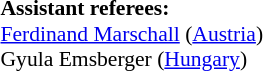<table width=50% style="font-size: 90%">
<tr>
<td><br><br>
<strong>Assistant referees:</strong>
<br><a href='#'>Ferdinand Marschall</a> (<a href='#'>Austria</a>)
<br>Gyula Emsberger (<a href='#'>Hungary</a>)</td>
</tr>
</table>
